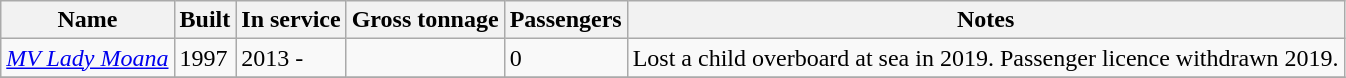<table class="wikitable">
<tr>
<th>Name</th>
<th>Built</th>
<th>In service</th>
<th>Gross tonnage</th>
<th>Passengers</th>
<th>Notes</th>
</tr>
<tr>
<td><em><a href='#'>MV Lady Moana</a></em></td>
<td>1997</td>
<td>2013 -</td>
<td></td>
<td>0</td>
<td>Lost a child overboard at sea in 2019. Passenger licence withdrawn 2019.</td>
</tr>
<tr>
</tr>
</table>
